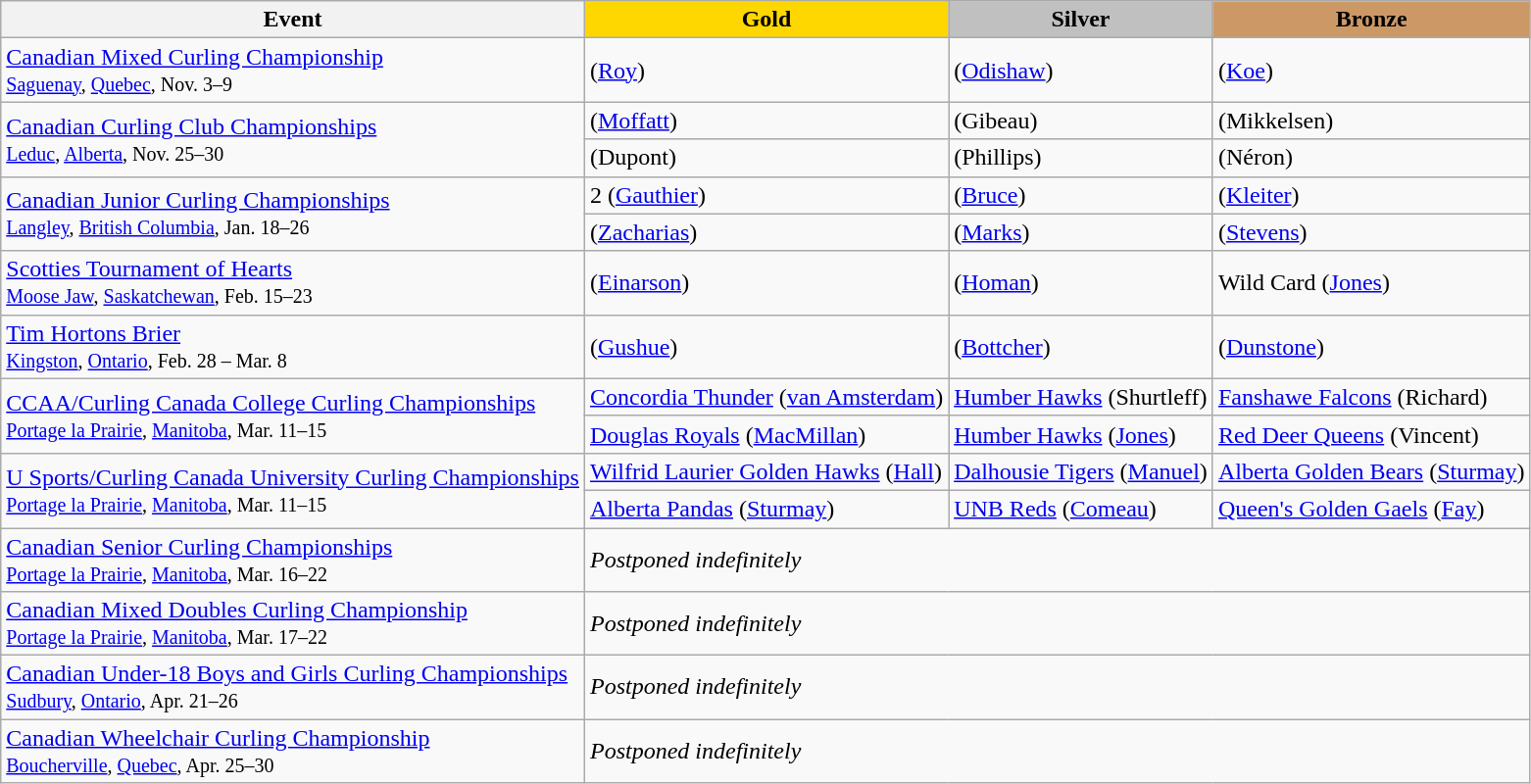<table class="wikitable">
<tr>
<th>Event</th>
<th style="background:gold">Gold</th>
<th style="background:silver">Silver</th>
<th style="background:#cc9966">Bronze</th>
</tr>
<tr>
<td><a href='#'>Canadian Mixed Curling Championship</a> <br> <small><a href='#'>Saguenay</a>, <a href='#'>Quebec</a>, Nov. 3–9</small></td>
<td> (<a href='#'>Roy</a>)</td>
<td> (<a href='#'>Odishaw</a>)</td>
<td> (<a href='#'>Koe</a>)</td>
</tr>
<tr>
<td rowspan=2><a href='#'>Canadian Curling Club Championships</a> <br> <small><a href='#'>Leduc</a>, <a href='#'>Alberta</a>, Nov. 25–30</small></td>
<td> (<a href='#'>Moffatt</a>)</td>
<td> (Gibeau)</td>
<td> (Mikkelsen)</td>
</tr>
<tr>
<td> (Dupont)</td>
<td> (Phillips)</td>
<td> (Néron)</td>
</tr>
<tr>
<td rowspan=2><a href='#'>Canadian Junior Curling Championships</a> <br> <small><a href='#'>Langley</a>, <a href='#'>British Columbia</a>, Jan. 18–26</small></td>
<td> 2 (<a href='#'>Gauthier</a>)</td>
<td> (<a href='#'>Bruce</a>)</td>
<td> (<a href='#'>Kleiter</a>)</td>
</tr>
<tr>
<td> (<a href='#'>Zacharias</a>)</td>
<td> (<a href='#'>Marks</a>)</td>
<td> (<a href='#'>Stevens</a>)</td>
</tr>
<tr>
<td><a href='#'>Scotties Tournament of Hearts</a> <br> <small><a href='#'>Moose Jaw</a>, <a href='#'>Saskatchewan</a>, Feb. 15–23</small></td>
<td> (<a href='#'>Einarson</a>)</td>
<td> (<a href='#'>Homan</a>)</td>
<td> Wild Card (<a href='#'>Jones</a>)</td>
</tr>
<tr>
<td><a href='#'>Tim Hortons Brier</a> <br> <small><a href='#'>Kingston</a>, <a href='#'>Ontario</a>, Feb. 28 – Mar. 8</small></td>
<td> (<a href='#'>Gushue</a>)</td>
<td> (<a href='#'>Bottcher</a>)</td>
<td> (<a href='#'>Dunstone</a>)</td>
</tr>
<tr>
<td rowspan=2><a href='#'>CCAA/Curling Canada College Curling Championships</a> <br> <small><a href='#'>Portage la Prairie</a>, <a href='#'>Manitoba</a>, Mar. 11–15</small></td>
<td> <a href='#'>Concordia Thunder</a> (<a href='#'>van Amsterdam</a>)</td>
<td> <a href='#'>Humber Hawks</a> (Shurtleff)</td>
<td> <a href='#'>Fanshawe Falcons</a> (Richard)</td>
</tr>
<tr>
<td> <a href='#'>Douglas Royals</a> (<a href='#'>MacMillan</a>)</td>
<td> <a href='#'>Humber Hawks</a> (<a href='#'>Jones</a>)</td>
<td> <a href='#'>Red Deer Queens</a> (Vincent)</td>
</tr>
<tr>
<td rowspan=2><a href='#'>U Sports/Curling Canada University Curling Championships</a> <br> <small><a href='#'>Portage la Prairie</a>, <a href='#'>Manitoba</a>, Mar. 11–15</small></td>
<td> <a href='#'>Wilfrid Laurier Golden Hawks</a> (<a href='#'>Hall</a>)</td>
<td> <a href='#'>Dalhousie Tigers</a> (<a href='#'>Manuel</a>)</td>
<td> <a href='#'>Alberta Golden Bears</a> (<a href='#'>Sturmay</a>)</td>
</tr>
<tr>
<td> <a href='#'>Alberta Pandas</a> (<a href='#'>Sturmay</a>)</td>
<td> <a href='#'>UNB Reds</a> (<a href='#'>Comeau</a>)</td>
<td> <a href='#'>Queen's Golden Gaels</a> (<a href='#'>Fay</a>)</td>
</tr>
<tr>
<td><a href='#'>Canadian Senior Curling Championships</a> <br> <small><a href='#'>Portage la Prairie</a>, <a href='#'>Manitoba</a>, Mar. 16–22</small></td>
<td colspan="3"><em>Postponed indefinitely</em></td>
</tr>
<tr>
<td><a href='#'>Canadian Mixed Doubles Curling Championship</a> <br> <small><a href='#'>Portage la Prairie</a>, <a href='#'>Manitoba</a>, Mar. 17–22</small></td>
<td colspan="3"><em>Postponed indefinitely</em></td>
</tr>
<tr>
<td><a href='#'>Canadian Under-18 Boys and Girls Curling Championships</a> <br> <small><a href='#'>Sudbury</a>, <a href='#'>Ontario</a>, Apr. 21–26</small></td>
<td colspan="3"><em>Postponed indefinitely</em></td>
</tr>
<tr>
<td><a href='#'>Canadian Wheelchair Curling Championship</a> <br> <small><a href='#'>Boucherville</a>, <a href='#'>Quebec</a>, Apr. 25–30</small></td>
<td colspan="3"><em>Postponed indefinitely</em></td>
</tr>
</table>
